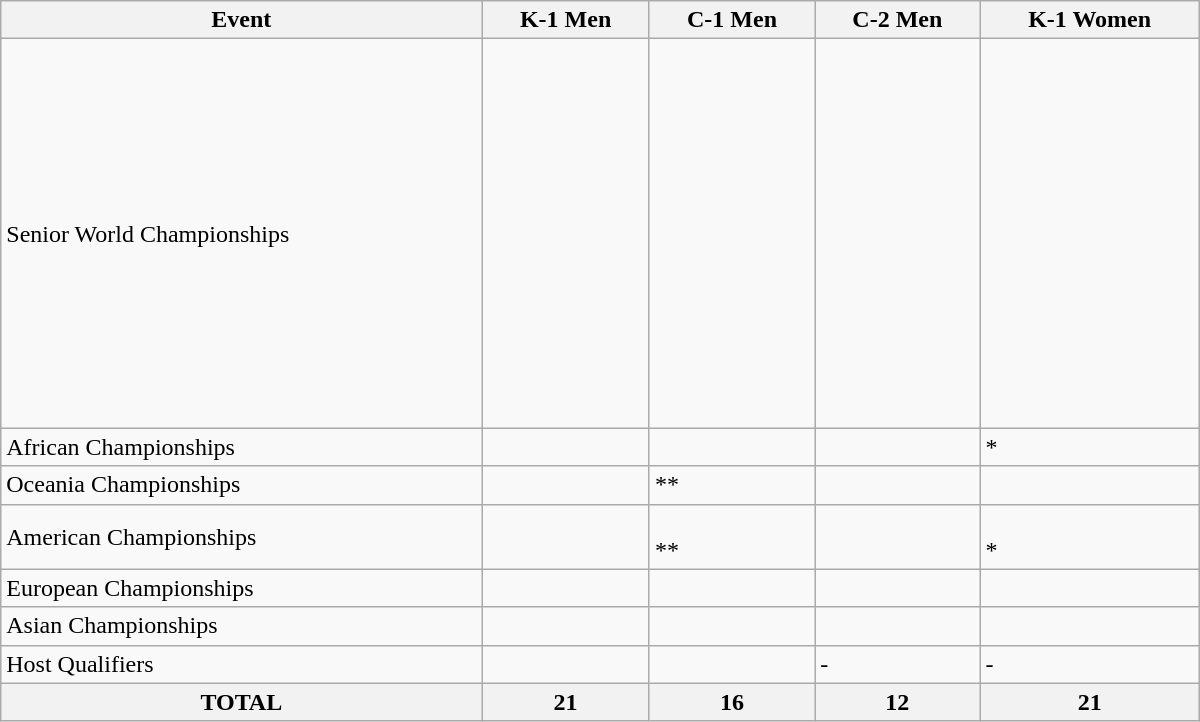<table class="wikitable" width="800">
<tr>
<th>Event</th>
<th>K-1 Men</th>
<th>C-1 Men</th>
<th>C-2 Men</th>
<th>K-1 Women</th>
</tr>
<tr>
<td>Senior World Championships</td>
<td><br><br><br><br><br><br><br><br><br><br><br><br><br></td>
<td><br><br><br><br><br><br><br><br></td>
<td><br><br><br><br><br></td>
<td><br><br><br><br><br><br><br><br><br><br><br><br><br><br></td>
</tr>
<tr>
<td>African Championships</td>
<td></td>
<td></td>
<td></td>
<td><s></s>*</td>
</tr>
<tr>
<td>Oceania Championships</td>
<td></td>
<td><s></s>**</td>
<td></td>
<td></td>
</tr>
<tr>
<td>American Championships</td>
<td></td>
<td><br>**</td>
<td></td>
<td><br>*</td>
</tr>
<tr>
<td>European Championships</td>
<td><br></td>
<td><br></td>
<td><br></td>
<td><br></td>
</tr>
<tr>
<td>Asian Championships</td>
<td></td>
<td></td>
<td></td>
<td></td>
</tr>
<tr>
<td>Host Qualifiers</td>
<td></td>
<td></td>
<td>-</td>
<td>-</td>
</tr>
<tr>
<th>TOTAL</th>
<th>21</th>
<th>16</th>
<th>12</th>
<th>21</th>
</tr>
</table>
